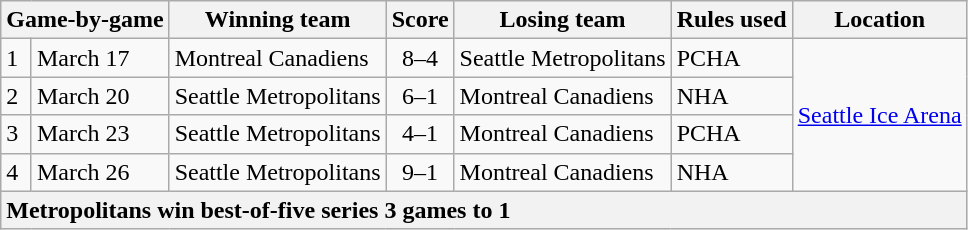<table class="wikitable">
<tr>
<th colspan=2>Game-by-game</th>
<th>Winning team</th>
<th>Score</th>
<th>Losing team</th>
<th>Rules used</th>
<th>Location</th>
</tr>
<tr>
<td>1</td>
<td>March 17</td>
<td>Montreal Canadiens</td>
<td align="center">8–4</td>
<td>Seattle Metropolitans</td>
<td>PCHA</td>
<td rowspan="4"><a href='#'>Seattle Ice Arena</a></td>
</tr>
<tr>
<td>2</td>
<td>March 20</td>
<td>Seattle Metropolitans</td>
<td align="center">6–1</td>
<td>Montreal Canadiens</td>
<td>NHA</td>
</tr>
<tr>
<td>3</td>
<td>March 23</td>
<td>Seattle Metropolitans</td>
<td align="center">4–1</td>
<td>Montreal Canadiens</td>
<td>PCHA</td>
</tr>
<tr>
<td>4</td>
<td>March 26</td>
<td>Seattle Metropolitans</td>
<td align="center">9–1</td>
<td>Montreal Canadiens</td>
<td>NHA</td>
</tr>
<tr>
<th colspan="7" style="text-align:left;">Metropolitans win best-of-five series 3 games to 1</th>
</tr>
</table>
